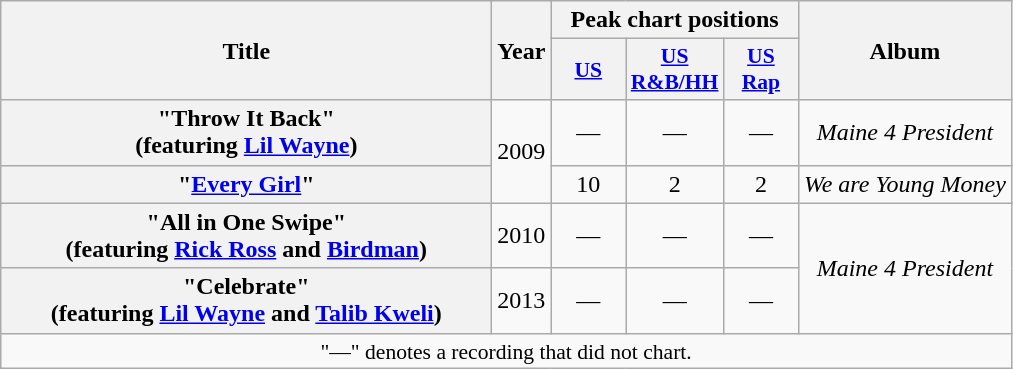<table class="wikitable plainrowheaders" style="text-align:center;">
<tr>
<th scope="col" rowspan="2" style="width:20em;">Title</th>
<th scope="col" rowspan="2">Year</th>
<th colspan="3" scope="col">Peak chart positions</th>
<th scope="col" rowspan="2">Album</th>
</tr>
<tr>
<th scope="col" style="width:3em;font-size:90%;"><a href='#'>US</a><br></th>
<th scope="col" style="width:3em;font-size:90%;"><a href='#'>US <br>R&B/HH</a><br></th>
<th scope="col" style="width:3em;font-size:90%;"><a href='#'>US<br>Rap</a><br></th>
</tr>
<tr>
<th scope="row">"Throw It Back"<br><span>(featuring <a href='#'>Lil Wayne</a>)</span></th>
<td rowspan="2">2009</td>
<td>—</td>
<td>—</td>
<td>—</td>
<td><em>Maine 4 President</em></td>
</tr>
<tr>
<th scope="row">"<a href='#'>Every Girl</a>"<br></th>
<td>10</td>
<td>2</td>
<td>2</td>
<td><em>We are Young Money</em></td>
</tr>
<tr>
<th scope="row">"All in One Swipe"<br><span>(featuring <a href='#'>Rick Ross</a> and <a href='#'>Birdman</a>)</span></th>
<td>2010</td>
<td>—</td>
<td>—</td>
<td>—</td>
<td rowspan="2"><em>Maine 4 President</em></td>
</tr>
<tr>
<th scope="row">"Celebrate"<br><span>(featuring <a href='#'>Lil Wayne</a> and <a href='#'>Talib Kweli</a>)</span></th>
<td>2013</td>
<td>—</td>
<td>—</td>
<td>—</td>
</tr>
<tr>
<td colspan="13" style="font-size:90%">"—" denotes a recording that did not chart.</td>
</tr>
</table>
